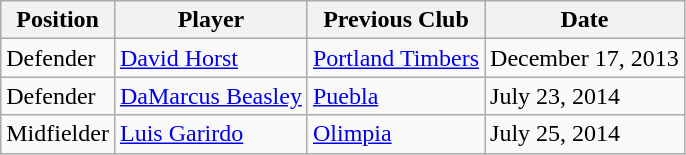<table class="wikitable">
<tr>
<th>Position</th>
<th>Player</th>
<th>Previous Club</th>
<th>Date</th>
</tr>
<tr>
<td>Defender</td>
<td><a href='#'>David Horst</a></td>
<td><a href='#'>Portland Timbers</a></td>
<td>December 17, 2013</td>
</tr>
<tr>
<td>Defender</td>
<td><a href='#'>DaMarcus Beasley</a></td>
<td><a href='#'>Puebla</a></td>
<td>July 23, 2014</td>
</tr>
<tr>
<td>Midfielder</td>
<td><a href='#'>Luis Garirdo</a></td>
<td><a href='#'>Olimpia</a></td>
<td>July 25, 2014</td>
</tr>
</table>
